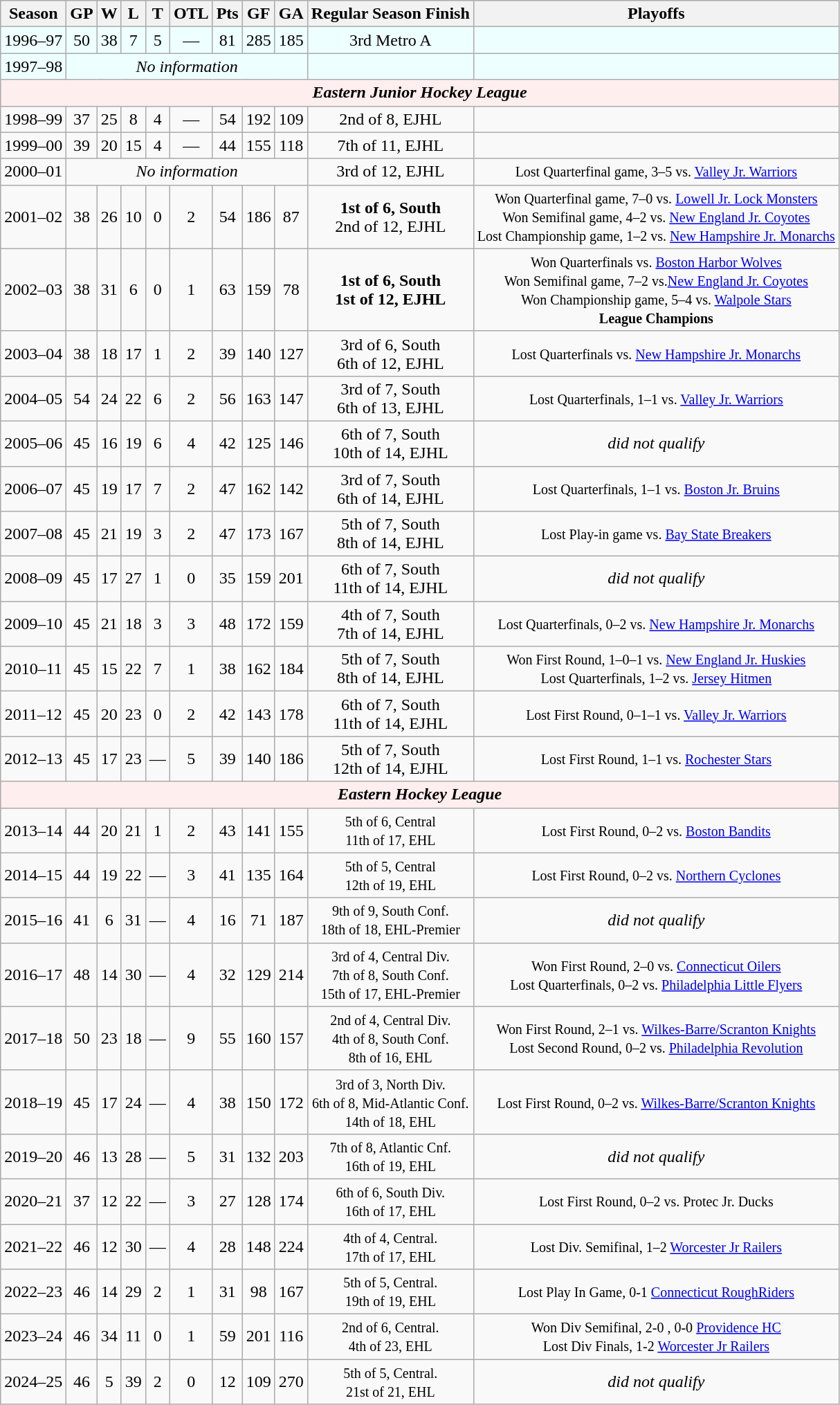<table class="wikitable" style="text-align:center">
<tr>
<th>Season</th>
<th>GP</th>
<th>W</th>
<th>L</th>
<th>T</th>
<th>OTL</th>
<th>Pts</th>
<th>GF</th>
<th>GA</th>
<th>Regular Season Finish</th>
<th>Playoffs</th>
</tr>
<tr align="center" bgcolor="#EEFFFF">
<td>1996–97</td>
<td>50</td>
<td>38</td>
<td>7</td>
<td>5</td>
<td>—</td>
<td>81</td>
<td>285</td>
<td>185</td>
<td>3rd Metro A</td>
<td></td>
</tr>
<tr align="center" bgcolor="#EEFFFF">
<td>1997–98</td>
<td colspan=8><em>No information</em></td>
<td></td>
<td></td>
</tr>
<tr align="center"  bgcolor="#ffeeee">
<td colspan="11"><strong><em>Eastern Junior Hockey League</em></strong></td>
</tr>
<tr>
<td>1998–99</td>
<td>37</td>
<td>25</td>
<td>8</td>
<td>4</td>
<td>—</td>
<td>54</td>
<td>192</td>
<td>109</td>
<td>2nd of 8, EJHL</td>
<td></td>
</tr>
<tr>
<td>1999–00</td>
<td>39</td>
<td>20</td>
<td>15</td>
<td>4</td>
<td>—</td>
<td>44</td>
<td>155</td>
<td>118</td>
<td>7th of 11, EJHL</td>
<td></td>
</tr>
<tr>
<td>2000–01</td>
<td colspan=8><em>No information</em></td>
<td>3rd of 12, EJHL</td>
<td><small>Lost Quarterfinal game, 3–5 vs. <a href='#'>Valley Jr. Warriors</a></small></td>
</tr>
<tr>
<td>2001–02</td>
<td>38</td>
<td>26</td>
<td>10</td>
<td>0</td>
<td>2</td>
<td>54</td>
<td>186</td>
<td>87</td>
<td><strong>1st of 6, South</strong><br>2nd of 12, EJHL</td>
<td><small>Won Quarterfinal game, 7–0 vs. <a href='#'>Lowell Jr. Lock Monsters</a><br>Won Semifinal game, 4–2 vs. <a href='#'>New England Jr. Coyotes</a><br>Lost Championship game, 1–2 vs. <a href='#'>New Hampshire Jr. Monarchs</a></small></td>
</tr>
<tr>
<td>2002–03</td>
<td>38</td>
<td>31</td>
<td>6</td>
<td>0</td>
<td>1</td>
<td>63</td>
<td>159</td>
<td>78</td>
<td><strong>1st of 6, South<br>1st of 12, EJHL</strong></td>
<td><small>Won Quarterfinals vs. <a href='#'>Boston Harbor Wolves</a><br>Won Semifinal game, 7–2 vs.<a href='#'>New England Jr. Coyotes</a><br>Won Championship game, 5–4 vs. <a href='#'>Walpole Stars</a><br><strong>League Champions</strong></small></td>
</tr>
<tr>
<td>2003–04</td>
<td>38</td>
<td>18</td>
<td>17</td>
<td>1</td>
<td>2</td>
<td>39</td>
<td>140</td>
<td>127</td>
<td>3rd of 6, South<br>6th of 12, EJHL</td>
<td><small>Lost Quarterfinals vs. <a href='#'>New Hampshire Jr. Monarchs</a></small></td>
</tr>
<tr>
<td>2004–05</td>
<td>54</td>
<td>24</td>
<td>22</td>
<td>6</td>
<td>2</td>
<td>56</td>
<td>163</td>
<td>147</td>
<td>3rd of 7, South<br>6th of 13, EJHL</td>
<td><small>Lost Quarterfinals, 1–1 vs. <a href='#'>Valley Jr. Warriors</a></small></td>
</tr>
<tr>
<td>2005–06</td>
<td>45</td>
<td>16</td>
<td>19</td>
<td>6</td>
<td>4</td>
<td>42</td>
<td>125</td>
<td>146</td>
<td>6th of 7, South<br>10th of 14, EJHL</td>
<td><em>did not qualify</em></td>
</tr>
<tr>
<td>2006–07</td>
<td>45</td>
<td>19</td>
<td>17</td>
<td>7</td>
<td>2</td>
<td>47</td>
<td>162</td>
<td>142</td>
<td>3rd of 7, South<br>6th of 14, EJHL</td>
<td><small>Lost Quarterfinals, 1–1 vs. <a href='#'>Boston Jr. Bruins</a></small></td>
</tr>
<tr>
<td>2007–08</td>
<td>45</td>
<td>21</td>
<td>19</td>
<td>3</td>
<td>2</td>
<td>47</td>
<td>173</td>
<td>167</td>
<td>5th of 7, South<br>8th of 14, EJHL</td>
<td><small>Lost Play-in game vs. <a href='#'>Bay State Breakers</a></small></td>
</tr>
<tr>
<td>2008–09</td>
<td>45</td>
<td>17</td>
<td>27</td>
<td>1</td>
<td>0</td>
<td>35</td>
<td>159</td>
<td>201</td>
<td>6th of 7, South<br>11th of 14, EJHL</td>
<td><em>did not qualify</em></td>
</tr>
<tr>
<td>2009–10</td>
<td>45</td>
<td>21</td>
<td>18</td>
<td>3</td>
<td>3</td>
<td>48</td>
<td>172</td>
<td>159</td>
<td>4th of 7, South<br>7th of 14, EJHL</td>
<td><small>Lost Quarterfinals, 0–2 vs. <a href='#'>New Hampshire Jr. Monarchs</a></small></td>
</tr>
<tr>
<td>2010–11</td>
<td>45</td>
<td>15</td>
<td>22</td>
<td>7</td>
<td>1</td>
<td>38</td>
<td>162</td>
<td>184</td>
<td>5th of 7, South<br>8th of 14, EJHL</td>
<td><small>Won First Round, 1–0–1 vs. <a href='#'>New England Jr. Huskies</a><br>Lost Quarterfinals, 1–2 vs. <a href='#'>Jersey Hitmen</a></small></td>
</tr>
<tr>
<td>2011–12</td>
<td>45</td>
<td>20</td>
<td>23</td>
<td>0</td>
<td>2</td>
<td>42</td>
<td>143</td>
<td>178</td>
<td>6th of 7, South<br>11th of 14, EJHL</td>
<td><small>Lost First Round, 0–1–1 vs. <a href='#'>Valley Jr. Warriors</a></small></td>
</tr>
<tr>
<td>2012–13</td>
<td>45</td>
<td>17</td>
<td>23</td>
<td>—</td>
<td>5</td>
<td>39</td>
<td>140</td>
<td>186</td>
<td>5th of 7, South<br>12th of 14, EJHL</td>
<td><small>Lost First Round, 1–1 vs. <a href='#'>Rochester Stars</a></small></td>
</tr>
<tr align="center"  bgcolor="#ffeeee">
<td colspan="11"><strong><em>Eastern Hockey League</em></strong></td>
</tr>
<tr>
<td>2013–14</td>
<td>44</td>
<td>20</td>
<td>21</td>
<td>1</td>
<td>2</td>
<td>43</td>
<td>141</td>
<td>155</td>
<td><small>5th of 6, Central<br>11th of 17, EHL</small></td>
<td><small>Lost First Round, 0–2 vs. <a href='#'>Boston Bandits</a></small></td>
</tr>
<tr>
<td>2014–15</td>
<td>44</td>
<td>19</td>
<td>22</td>
<td>—</td>
<td>3</td>
<td>41</td>
<td>135</td>
<td>164</td>
<td><small>5th of 5, Central<br>12th of 19, EHL</small></td>
<td><small>Lost First Round, 0–2 vs. <a href='#'>Northern Cyclones</a></small></td>
</tr>
<tr>
<td>2015–16</td>
<td>41</td>
<td>6</td>
<td>31</td>
<td>—</td>
<td>4</td>
<td>16</td>
<td>71</td>
<td>187</td>
<td><small>9th of 9, South Conf.<br>18th of 18, EHL-Premier</small></td>
<td><em>did not qualify</em></td>
</tr>
<tr>
<td>2016–17</td>
<td>48</td>
<td>14</td>
<td>30</td>
<td>—</td>
<td>4</td>
<td>32</td>
<td>129</td>
<td>214</td>
<td><small>3rd of 4, Central Div.<br>7th of 8, South Conf.<br>15th of 17, EHL-Premier</small></td>
<td><small>Won First Round, 2–0 vs. <a href='#'>Connecticut Oilers</a><br>Lost Quarterfinals, 0–2 vs. <a href='#'>Philadelphia Little Flyers</a></small></td>
</tr>
<tr>
<td>2017–18</td>
<td>50</td>
<td>23</td>
<td>18</td>
<td>—</td>
<td>9</td>
<td>55</td>
<td>160</td>
<td>157</td>
<td><small>2nd of 4, Central Div.<br>4th of 8, South Conf.<br>8th of 16, EHL</small></td>
<td><small>Won First Round, 2–1 vs. <a href='#'>Wilkes-Barre/Scranton Knights</a><br>Lost Second Round, 0–2 vs. <a href='#'>Philadelphia Revolution</a></small></td>
</tr>
<tr>
<td>2018–19</td>
<td>45</td>
<td>17</td>
<td>24</td>
<td>—</td>
<td>4</td>
<td>38</td>
<td>150</td>
<td>172</td>
<td><small>3rd of 3, North Div.<br>6th of 8, Mid-Atlantic Conf.<br>14th of 18, EHL</small></td>
<td><small>Lost First Round, 0–2 vs. <a href='#'>Wilkes-Barre/Scranton Knights</a></small></td>
</tr>
<tr>
<td>2019–20</td>
<td>46</td>
<td>13</td>
<td>28</td>
<td>—</td>
<td>5</td>
<td>31</td>
<td>132</td>
<td>203</td>
<td><small>7th of 8, Atlantic Cnf.<br>16th of 19, EHL</small></td>
<td><em>did not qualify</em></td>
</tr>
<tr>
<td>2020–21</td>
<td>37</td>
<td>12</td>
<td>22</td>
<td>—</td>
<td>3</td>
<td>27</td>
<td>128</td>
<td>174</td>
<td><small>6th of 6, South Div.<br>16th of 17, EHL</small></td>
<td><small>Lost First Round, 0–2 vs. Protec Jr. Ducks</small></td>
</tr>
<tr>
<td>2021–22</td>
<td>46</td>
<td>12</td>
<td>30</td>
<td>—</td>
<td>4</td>
<td>28</td>
<td>148</td>
<td>224</td>
<td><small>4th of 4, Central.<br>17th of 17, EHL</small></td>
<td><small>Lost Div. Semifinal, 1–2 <a href='#'>Worcester Jr Railers</a></small></td>
</tr>
<tr>
<td>2022–23</td>
<td>46</td>
<td>14</td>
<td>29</td>
<td>2</td>
<td>1</td>
<td>31</td>
<td>98</td>
<td>167</td>
<td><small>5th of 5, Central.<br>19th of 19, EHL</small></td>
<td><small>Lost Play In Game, 0-1 <a href='#'>Connecticut RoughRiders</a></small></td>
</tr>
<tr>
<td>2023–24</td>
<td>46</td>
<td>34</td>
<td>11</td>
<td>0</td>
<td>1</td>
<td>59</td>
<td>201</td>
<td>116</td>
<td><small>2nd of 6, Central.<br>4th of 23, EHL</small></td>
<td><small>Won Div Semifinal, 2-0 , 0-0 <a href='#'>Providence HC</a><br>Lost Div Finals, 1-2 <a href='#'>Worcester Jr Railers</a></small></td>
</tr>
<tr 0>
<td>2024–25</td>
<td>46</td>
<td>5</td>
<td>39</td>
<td>2</td>
<td>0</td>
<td>12</td>
<td>109</td>
<td>270</td>
<td><small>5th of 5, Central.<br>21st of 21, EHL</small></td>
<td><em>did not qualify</em></td>
</tr>
</table>
